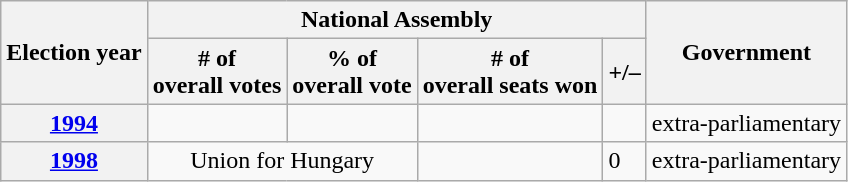<table class=wikitable>
<tr>
<th rowspan=2>Election year</th>
<th colspan=4>National Assembly</th>
<th rowspan=2>Government</th>
</tr>
<tr>
<th># of<br>overall votes</th>
<th>% of<br>overall vote</th>
<th># of<br>overall seats won</th>
<th>+/–</th>
</tr>
<tr>
<th><a href='#'>1994</a></th>
<td></td>
<td></td>
<td></td>
<td></td>
<td>extra-parliamentary</td>
</tr>
<tr>
<th><a href='#'>1998</a></th>
<td colspan="2" style="text-align:center;">Union for Hungary</td>
<td></td>
<td> 0</td>
<td>extra-parliamentary</td>
</tr>
</table>
